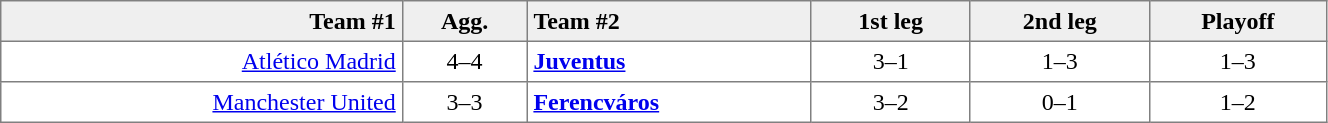<table border=1 cellspacing=0 cellpadding=4 style="border-collapse: collapse;" width=70%>
<tr bgcolor="efefef">
<th align=right>Team #1</th>
<th>Agg.</th>
<th align=left>Team #2</th>
<th>1st leg</th>
<th>2nd leg</th>
<th>Playoff</th>
</tr>
<tr>
<td align=right><a href='#'>Atlético Madrid</a> </td>
<td align=center>4–4</td>
<td> <strong><a href='#'>Juventus</a></strong></td>
<td align=center>3–1</td>
<td align=center>1–3</td>
<td align=center>1–3</td>
</tr>
<tr>
<td align=right><a href='#'>Manchester United</a> </td>
<td align=center>3–3</td>
<td> <strong><a href='#'>Ferencváros</a></strong></td>
<td align=center>3–2</td>
<td align=center>0–1</td>
<td align=center>1–2</td>
</tr>
</table>
